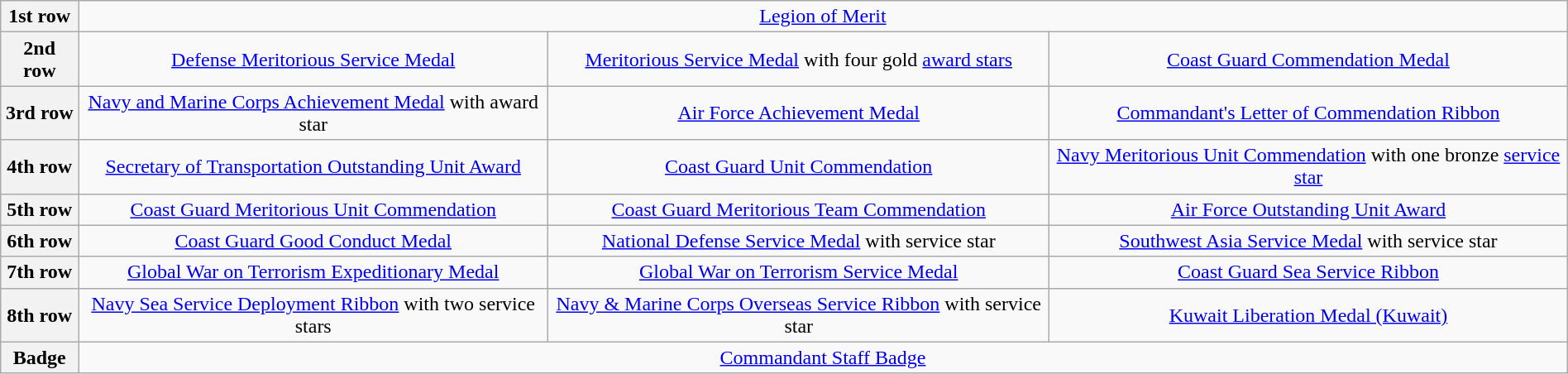<table class="wikitable" style="margin:1em auto; text-align:center;">
<tr>
<th>1st row</th>
<td colspan="3" align=center><a href='#'>Legion of Merit</a></td>
</tr>
<tr>
<th>2nd row</th>
<td><a href='#'>Defense Meritorious Service Medal</a></td>
<td><a href='#'>Meritorious Service Medal</a> with four gold <a href='#'>award stars</a></td>
<td><a href='#'>Coast Guard Commendation Medal</a></td>
</tr>
<tr>
<th>3rd row</th>
<td><a href='#'>Navy and Marine Corps Achievement Medal</a> with award star</td>
<td><a href='#'>Air Force Achievement Medal</a></td>
<td><a href='#'>Commandant's Letter of Commendation Ribbon</a></td>
</tr>
<tr>
<th>4th row</th>
<td><a href='#'>Secretary of Transportation Outstanding Unit Award</a></td>
<td><a href='#'>Coast Guard Unit Commendation</a></td>
<td><a href='#'>Navy Meritorious Unit Commendation</a> with one bronze <a href='#'>service star</a></td>
</tr>
<tr>
<th>5th row</th>
<td><a href='#'>Coast Guard Meritorious Unit Commendation</a></td>
<td><a href='#'>Coast Guard Meritorious Team Commendation</a></td>
<td><a href='#'>Air Force Outstanding Unit Award</a></td>
</tr>
<tr>
<th>6th row</th>
<td><a href='#'>Coast Guard Good Conduct Medal</a></td>
<td><a href='#'>National Defense Service Medal</a> with service star</td>
<td><a href='#'>Southwest Asia Service Medal</a> with service star</td>
</tr>
<tr>
<th>7th row</th>
<td><a href='#'>Global War on Terrorism Expeditionary Medal</a></td>
<td><a href='#'>Global War on Terrorism Service Medal</a></td>
<td><a href='#'>Coast Guard Sea Service Ribbon</a></td>
</tr>
<tr>
<th>8th row</th>
<td><a href='#'>Navy Sea Service Deployment Ribbon</a> with two service stars</td>
<td><a href='#'>Navy & Marine Corps Overseas Service Ribbon</a> with service star</td>
<td><a href='#'>Kuwait Liberation Medal (Kuwait)</a></td>
</tr>
<tr>
<th>Badge</th>
<td align=center colspan="3"><a href='#'>Commandant Staff Badge</a></td>
</tr>
</table>
